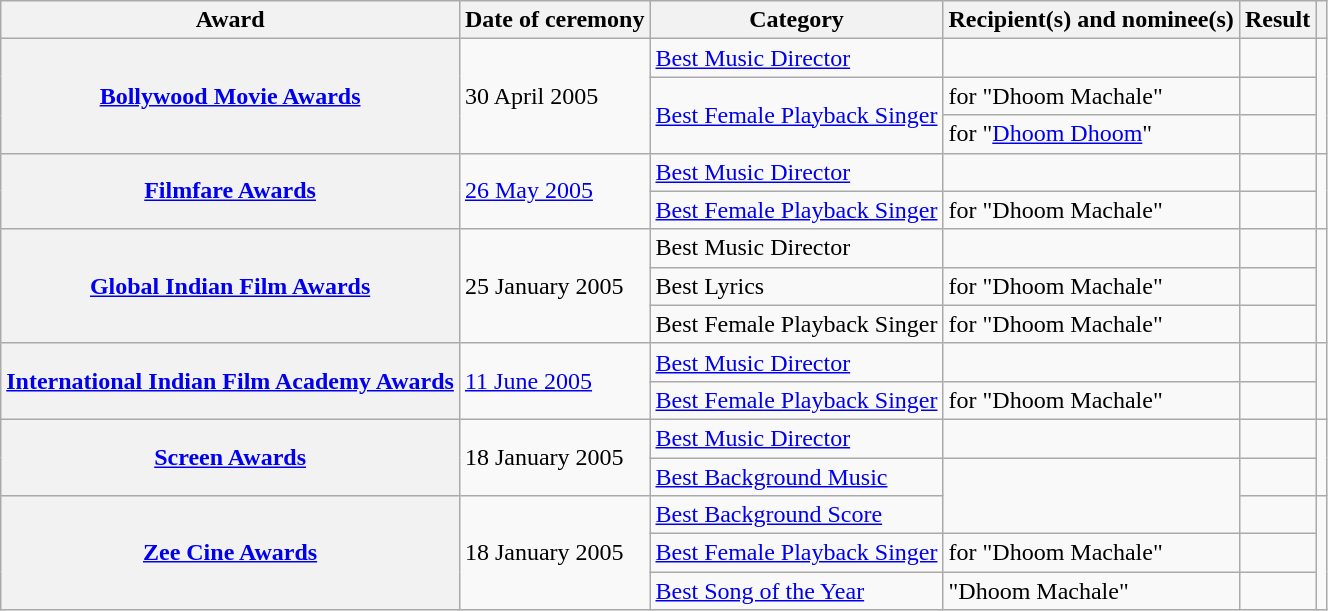<table class="wikitable plainrowheaders sortable">
<tr>
<th scope="col">Award</th>
<th scope="col">Date of ceremony</th>
<th scope="col">Category</th>
<th scope="col">Recipient(s) and nominee(s)</th>
<th scope="col">Result</th>
<th scope="col" class="unsortable"></th>
</tr>
<tr>
<th rowspan="3" scope="row"><a href='#'>Bollywood Movie Awards</a></th>
<td rowspan="3">30 April 2005</td>
<td><a href='#'>Best Music Director</a></td>
<td></td>
<td></td>
<td rowspan="3" style="text-align:center;"></td>
</tr>
<tr>
<td rowspan="2"><a href='#'>Best Female Playback Singer</a></td>
<td> for "Dhoom Machale"</td>
<td></td>
</tr>
<tr>
<td> for "<a href='#'>Dhoom Dhoom</a>"</td>
<td></td>
</tr>
<tr>
<th rowspan="2" scope="row"><a href='#'>Filmfare Awards</a></th>
<td rowspan="2"><a href='#'>26 May 2005</a></td>
<td><a href='#'>Best Music Director</a></td>
<td></td>
<td></td>
<td rowspan="2" style="text-align:center;"></td>
</tr>
<tr>
<td><a href='#'>Best Female Playback Singer</a></td>
<td> for "Dhoom Machale"</td>
<td></td>
</tr>
<tr>
<th rowspan="3" scope="row"><a href='#'>Global Indian Film Awards</a></th>
<td rowspan="3">25 January 2005</td>
<td>Best Music Director</td>
<td></td>
<td></td>
<td rowspan="3" style="text-align:center;"></td>
</tr>
<tr>
<td>Best Lyrics</td>
<td> for "Dhoom Machale"</td>
<td></td>
</tr>
<tr>
<td>Best Female Playback Singer</td>
<td> for "Dhoom Machale"</td>
<td></td>
</tr>
<tr>
<th rowspan="2" scope="row"><a href='#'>International Indian Film Academy Awards</a></th>
<td rowspan="2"><a href='#'>11 June 2005</a></td>
<td><a href='#'>Best Music Director</a></td>
<td></td>
<td></td>
<td rowspan="2" style="text-align:center;"></td>
</tr>
<tr>
<td><a href='#'>Best Female Playback Singer</a></td>
<td> for "Dhoom Machale"</td>
<td></td>
</tr>
<tr>
<th rowspan="2" scope="row"><a href='#'>Screen Awards</a></th>
<td rowspan="2">18 January 2005</td>
<td><a href='#'>Best Music Director</a></td>
<td></td>
<td></td>
<td rowspan="2" style="text-align:center;"></td>
</tr>
<tr>
<td><a href='#'>Best Background Music</a></td>
<td rowspan="2"></td>
<td></td>
</tr>
<tr>
<th rowspan="3" scope="row"><a href='#'>Zee Cine Awards</a></th>
<td rowspan="3">18 January 2005</td>
<td><a href='#'>Best Background Score</a></td>
<td></td>
<td rowspan="3" style="text-align:center;"></td>
</tr>
<tr>
<td><a href='#'>Best Female Playback Singer</a></td>
<td> for "Dhoom Machale"</td>
<td></td>
</tr>
<tr>
<td><a href='#'>Best Song of the Year</a></td>
<td>"Dhoom Machale"</td>
<td></td>
</tr>
</table>
